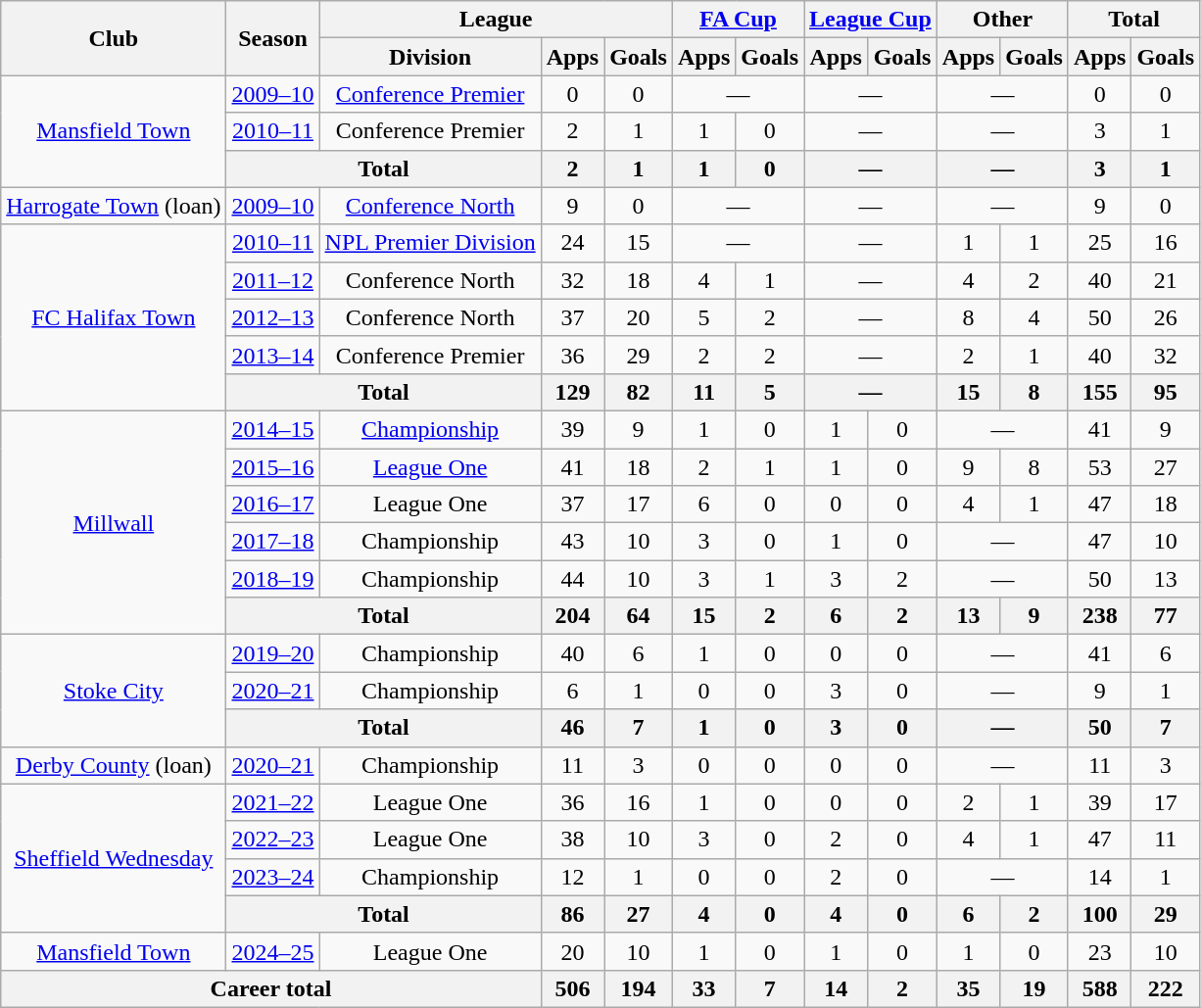<table class=wikitable style="text-align:center">
<tr>
<th rowspan=2>Club</th>
<th rowspan=2>Season</th>
<th colspan=3>League</th>
<th colspan=2><a href='#'>FA Cup</a></th>
<th colspan=2><a href='#'>League Cup</a></th>
<th colspan=2>Other</th>
<th colspan=2>Total</th>
</tr>
<tr>
<th>Division</th>
<th>Apps</th>
<th>Goals</th>
<th>Apps</th>
<th>Goals</th>
<th>Apps</th>
<th>Goals</th>
<th>Apps</th>
<th>Goals</th>
<th>Apps</th>
<th>Goals</th>
</tr>
<tr>
<td rowspan="3"><a href='#'>Mansfield Town</a></td>
<td><a href='#'>2009–10</a></td>
<td><a href='#'>Conference Premier</a></td>
<td>0</td>
<td>0</td>
<td colspan=2>—</td>
<td colspan=2>—</td>
<td colspan=2>—</td>
<td>0</td>
<td>0</td>
</tr>
<tr>
<td><a href='#'>2010–11</a></td>
<td>Conference Premier</td>
<td>2</td>
<td>1</td>
<td>1</td>
<td>0</td>
<td colspan=2>—</td>
<td colspan=2>—</td>
<td>3</td>
<td>1</td>
</tr>
<tr>
<th colspan=2>Total</th>
<th>2</th>
<th>1</th>
<th>1</th>
<th>0</th>
<th colspan=2>—</th>
<th colspan=2>—</th>
<th>3</th>
<th>1</th>
</tr>
<tr>
<td><a href='#'>Harrogate Town</a> (loan)</td>
<td><a href='#'>2009–10</a></td>
<td><a href='#'>Conference North</a></td>
<td>9</td>
<td>0</td>
<td colspan=2>—</td>
<td colspan=2>—</td>
<td colspan=2>—</td>
<td>9</td>
<td>0</td>
</tr>
<tr>
<td rowspan=5><a href='#'>FC Halifax Town</a></td>
<td><a href='#'>2010–11</a></td>
<td><a href='#'>NPL Premier Division</a></td>
<td>24</td>
<td>15</td>
<td colspan=2>—</td>
<td colspan=2>—</td>
<td>1</td>
<td>1</td>
<td>25</td>
<td>16</td>
</tr>
<tr>
<td><a href='#'>2011–12</a></td>
<td>Conference North</td>
<td>32</td>
<td>18</td>
<td>4</td>
<td>1</td>
<td colspan=2>—</td>
<td>4</td>
<td>2</td>
<td>40</td>
<td>21</td>
</tr>
<tr>
<td><a href='#'>2012–13</a></td>
<td>Conference North</td>
<td>37</td>
<td>20</td>
<td>5</td>
<td>2</td>
<td colspan=2>—</td>
<td>8</td>
<td>4</td>
<td>50</td>
<td>26</td>
</tr>
<tr>
<td><a href='#'>2013–14</a></td>
<td>Conference Premier</td>
<td>36</td>
<td>29</td>
<td>2</td>
<td>2</td>
<td colspan=2>—</td>
<td>2</td>
<td>1</td>
<td>40</td>
<td>32</td>
</tr>
<tr>
<th colspan=2>Total</th>
<th>129</th>
<th>82</th>
<th>11</th>
<th>5</th>
<th colspan=2>—</th>
<th>15</th>
<th>8</th>
<th>155</th>
<th>95</th>
</tr>
<tr>
<td rowspan=6><a href='#'>Millwall</a></td>
<td><a href='#'>2014–15</a></td>
<td><a href='#'>Championship</a></td>
<td>39</td>
<td>9</td>
<td>1</td>
<td>0</td>
<td>1</td>
<td>0</td>
<td colspan=2>—</td>
<td>41</td>
<td>9</td>
</tr>
<tr>
<td><a href='#'>2015–16</a></td>
<td><a href='#'>League One</a></td>
<td>41</td>
<td>18</td>
<td>2</td>
<td>1</td>
<td>1</td>
<td>0</td>
<td>9</td>
<td>8</td>
<td>53</td>
<td>27</td>
</tr>
<tr>
<td><a href='#'>2016–17</a></td>
<td>League One</td>
<td>37</td>
<td>17</td>
<td>6</td>
<td>0</td>
<td>0</td>
<td>0</td>
<td>4</td>
<td>1</td>
<td>47</td>
<td>18</td>
</tr>
<tr>
<td><a href='#'>2017–18</a></td>
<td>Championship</td>
<td>43</td>
<td>10</td>
<td>3</td>
<td>0</td>
<td>1</td>
<td>0</td>
<td colspan=2>—</td>
<td>47</td>
<td>10</td>
</tr>
<tr>
<td><a href='#'>2018–19</a></td>
<td>Championship</td>
<td>44</td>
<td>10</td>
<td>3</td>
<td>1</td>
<td>3</td>
<td>2</td>
<td colspan=2>—</td>
<td>50</td>
<td>13</td>
</tr>
<tr>
<th colspan=2>Total</th>
<th>204</th>
<th>64</th>
<th>15</th>
<th>2</th>
<th>6</th>
<th>2</th>
<th>13</th>
<th>9</th>
<th>238</th>
<th>77</th>
</tr>
<tr>
<td rowspan=3><a href='#'>Stoke City</a></td>
<td><a href='#'>2019–20</a></td>
<td>Championship</td>
<td>40</td>
<td>6</td>
<td>1</td>
<td>0</td>
<td>0</td>
<td>0</td>
<td colspan=2>—</td>
<td>41</td>
<td>6</td>
</tr>
<tr>
<td><a href='#'>2020–21</a></td>
<td>Championship</td>
<td>6</td>
<td>1</td>
<td>0</td>
<td>0</td>
<td>3</td>
<td>0</td>
<td colspan=2>—</td>
<td>9</td>
<td>1</td>
</tr>
<tr>
<th colspan=2>Total</th>
<th>46</th>
<th>7</th>
<th>1</th>
<th>0</th>
<th>3</th>
<th>0</th>
<th colspan=2>—</th>
<th>50</th>
<th>7</th>
</tr>
<tr>
<td><a href='#'>Derby County</a> (loan)</td>
<td><a href='#'>2020–21</a></td>
<td>Championship</td>
<td>11</td>
<td>3</td>
<td>0</td>
<td>0</td>
<td>0</td>
<td>0</td>
<td colspan=2>—</td>
<td>11</td>
<td>3</td>
</tr>
<tr>
<td rowspan=4><a href='#'>Sheffield Wednesday</a></td>
<td><a href='#'>2021–22</a></td>
<td>League One</td>
<td>36</td>
<td>16</td>
<td>1</td>
<td>0</td>
<td>0</td>
<td>0</td>
<td>2</td>
<td>1</td>
<td>39</td>
<td>17</td>
</tr>
<tr>
<td><a href='#'>2022–23</a></td>
<td>League One</td>
<td>38</td>
<td>10</td>
<td>3</td>
<td>0</td>
<td>2</td>
<td>0</td>
<td>4</td>
<td>1</td>
<td>47</td>
<td>11</td>
</tr>
<tr>
<td><a href='#'>2023–24</a></td>
<td>Championship</td>
<td>12</td>
<td>1</td>
<td>0</td>
<td>0</td>
<td>2</td>
<td>0</td>
<td colspan=2>—</td>
<td>14</td>
<td>1</td>
</tr>
<tr>
<th colspan=2>Total</th>
<th>86</th>
<th>27</th>
<th>4</th>
<th>0</th>
<th>4</th>
<th>0</th>
<th>6</th>
<th>2</th>
<th>100</th>
<th>29</th>
</tr>
<tr>
<td><a href='#'>Mansfield Town</a></td>
<td><a href='#'>2024–25</a></td>
<td>League One</td>
<td>20</td>
<td>10</td>
<td>1</td>
<td>0</td>
<td>1</td>
<td>0</td>
<td>1</td>
<td>0</td>
<td>23</td>
<td>10</td>
</tr>
<tr>
<th colspan=3>Career total</th>
<th>506</th>
<th>194</th>
<th>33</th>
<th>7</th>
<th>14</th>
<th>2</th>
<th>35</th>
<th>19</th>
<th>588</th>
<th>222</th>
</tr>
</table>
